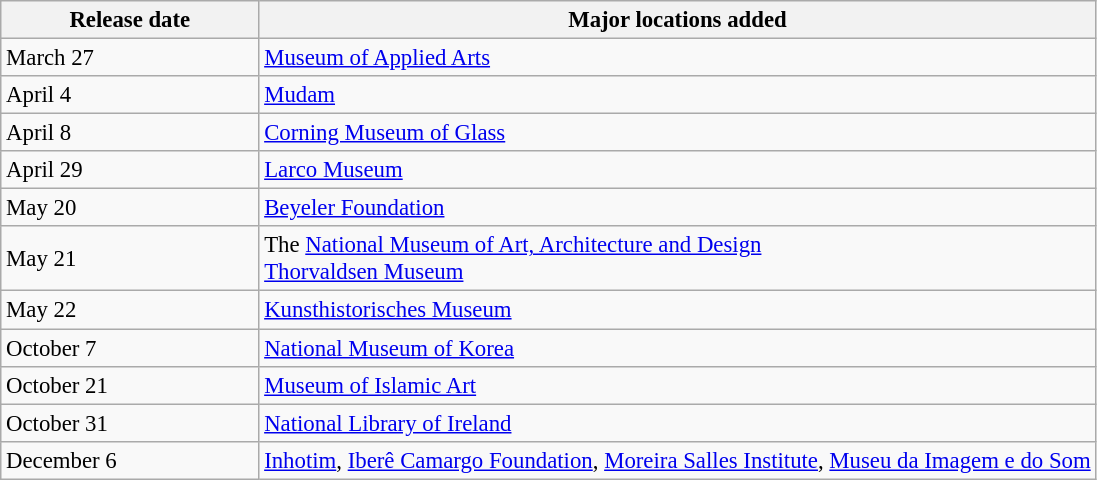<table class="wikitable sortable collapsible" style="font-size:95%">
<tr>
<th style="width:165px;">Release date</th>
<th>Major locations added</th>
</tr>
<tr>
<td>March 27</td>
<td> <a href='#'>Museum of Applied Arts</a></td>
</tr>
<tr>
<td>April 4</td>
<td> <a href='#'>Mudam</a></td>
</tr>
<tr>
<td>April 8</td>
<td> <a href='#'>Corning Museum of Glass</a></td>
</tr>
<tr>
<td>April 29</td>
<td> <a href='#'>Larco Museum</a></td>
</tr>
<tr>
<td>May 20</td>
<td> <a href='#'>Beyeler Foundation</a></td>
</tr>
<tr>
<td>May 21</td>
<td> The <a href='#'>National Museum of Art, Architecture and Design</a><br> <a href='#'>Thorvaldsen Museum</a></td>
</tr>
<tr>
<td>May 22</td>
<td> <a href='#'>Kunsthistorisches Museum</a></td>
</tr>
<tr>
<td>October 7</td>
<td> <a href='#'>National Museum of Korea</a></td>
</tr>
<tr>
<td>October 21</td>
<td> <a href='#'>Museum of Islamic Art</a></td>
</tr>
<tr>
<td>October 31</td>
<td> <a href='#'>National Library of Ireland</a></td>
</tr>
<tr>
<td>December 6</td>
<td> <a href='#'>Inhotim</a>, <a href='#'>Iberê Camargo Foundation</a>, <a href='#'>Moreira Salles Institute</a>, <a href='#'>Museu da Imagem e do Som</a></td>
</tr>
</table>
